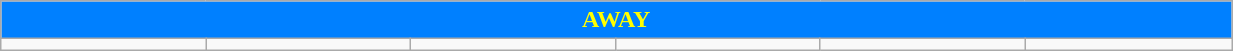<table class="wikitable collapsible collapsed" style="width:65%">
<tr>
<th colspan=6 ! style="color:#FFFF00; background:#0080FF">AWAY</th>
</tr>
<tr>
<td></td>
<td></td>
<td></td>
<td></td>
<td></td>
<td></td>
</tr>
</table>
